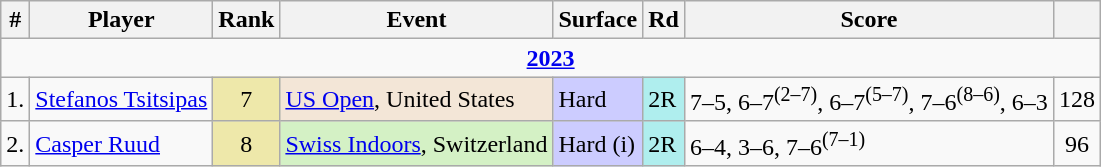<table class="wikitable sortable">
<tr>
<th>#</th>
<th>Player</th>
<th>Rank</th>
<th>Event</th>
<th>Surface</th>
<th>Rd</th>
<th class="unsortable">Score</th>
<th></th>
</tr>
<tr>
<td colspan=8 style=text-align:center><strong><a href='#'>2023</a></strong></td>
</tr>
<tr>
<td>1.</td>
<td> <a href='#'>Stefanos Tsitsipas</a></td>
<td align="center" bgcolor=eee8aa>7</td>
<td bgcolor=f3e6d7><a href='#'>US Open</a>, United States</td>
<td bgcolor=ccccff>Hard</td>
<td bgcolor=afeeee>2R</td>
<td>7–5, 6–7<sup>(2–7)</sup>, 6–7<sup>(5–7)</sup>, 7–6<sup>(8–6)</sup>, 6–3</td>
<td align="center">128</td>
</tr>
<tr>
<td>2.</td>
<td> <a href='#'>Casper Ruud</a></td>
<td align="center" bgcolor=eee8aa>8</td>
<td bgcolor=d4f1c5><a href='#'>Swiss Indoors</a>, Switzerland</td>
<td bgcolor=ccccff>Hard (i)</td>
<td bgcolor=afeeee>2R</td>
<td>6–4, 3–6, 7–6<sup>(7–1)</sup></td>
<td align="center">96</td>
</tr>
</table>
